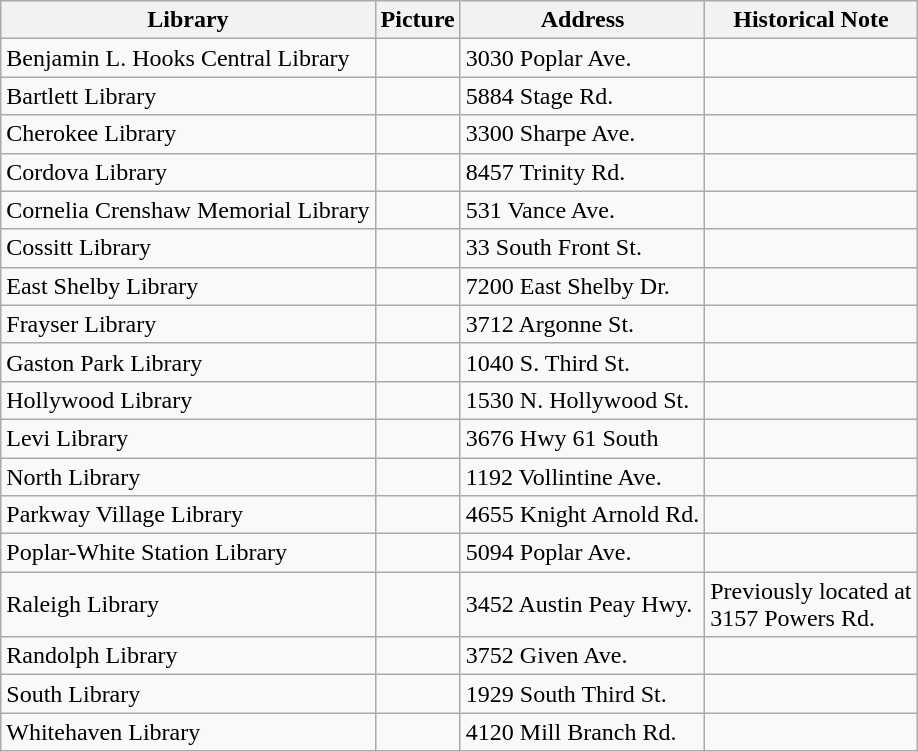<table class="wikitable sortable">
<tr>
<th>Library</th>
<th>Picture</th>
<th>Address</th>
<th>Historical Note</th>
</tr>
<tr>
<td>Benjamin L. Hooks Central Library</td>
<td></td>
<td>3030 Poplar Ave.</td>
<td></td>
</tr>
<tr>
<td>Bartlett Library</td>
<td></td>
<td>5884 Stage Rd.</td>
<td></td>
</tr>
<tr>
<td>Cherokee Library</td>
<td></td>
<td>3300 Sharpe Ave.</td>
<td></td>
</tr>
<tr>
<td>Cordova Library</td>
<td></td>
<td>8457 Trinity Rd.</td>
<td></td>
</tr>
<tr>
<td>Cornelia Crenshaw Memorial Library</td>
<td></td>
<td>531 Vance Ave.</td>
<td></td>
</tr>
<tr>
<td>Cossitt Library</td>
<td></td>
<td>33 South Front St.</td>
<td></td>
</tr>
<tr>
<td>East Shelby Library</td>
<td></td>
<td>7200 East Shelby Dr.</td>
<td></td>
</tr>
<tr>
<td>Frayser Library</td>
<td></td>
<td>3712 Argonne St.</td>
<td></td>
</tr>
<tr>
<td>Gaston Park Library</td>
<td></td>
<td>1040 S. Third St.</td>
<td></td>
</tr>
<tr>
<td>Hollywood Library</td>
<td></td>
<td>1530 N. Hollywood St.</td>
<td></td>
</tr>
<tr>
<td>Levi Library</td>
<td></td>
<td>3676 Hwy 61 South</td>
<td></td>
</tr>
<tr>
<td>North Library</td>
<td></td>
<td>1192 Vollintine Ave.</td>
<td></td>
</tr>
<tr>
<td>Parkway Village Library</td>
<td></td>
<td>4655 Knight Arnold Rd.</td>
<td></td>
</tr>
<tr>
<td>Poplar-White Station Library</td>
<td></td>
<td>5094 Poplar Ave.</td>
<td></td>
</tr>
<tr>
<td>Raleigh Library</td>
<td></td>
<td>3452 Austin Peay Hwy.</td>
<td>Previously located at<br>3157 Powers Rd.</td>
</tr>
<tr>
<td>Randolph Library</td>
<td></td>
<td>3752 Given Ave.</td>
<td></td>
</tr>
<tr>
<td>South Library</td>
<td></td>
<td>1929 South Third St.</td>
<td></td>
</tr>
<tr>
<td>Whitehaven Library</td>
<td></td>
<td>4120 Mill Branch Rd.</td>
</tr>
</table>
